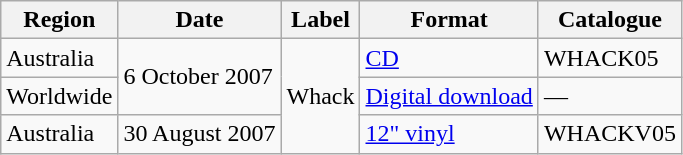<table class="wikitable">
<tr>
<th>Region</th>
<th>Date</th>
<th>Label</th>
<th>Format</th>
<th>Catalogue</th>
</tr>
<tr>
<td>Australia</td>
<td rowspan="2">6 October 2007</td>
<td rowspan="3">Whack</td>
<td><a href='#'>CD</a></td>
<td>WHACK05</td>
</tr>
<tr>
<td>Worldwide</td>
<td><a href='#'>Digital download</a></td>
<td>—</td>
</tr>
<tr>
<td>Australia</td>
<td>30 August 2007</td>
<td><a href='#'>12" vinyl</a></td>
<td>WHACKV05</td>
</tr>
</table>
